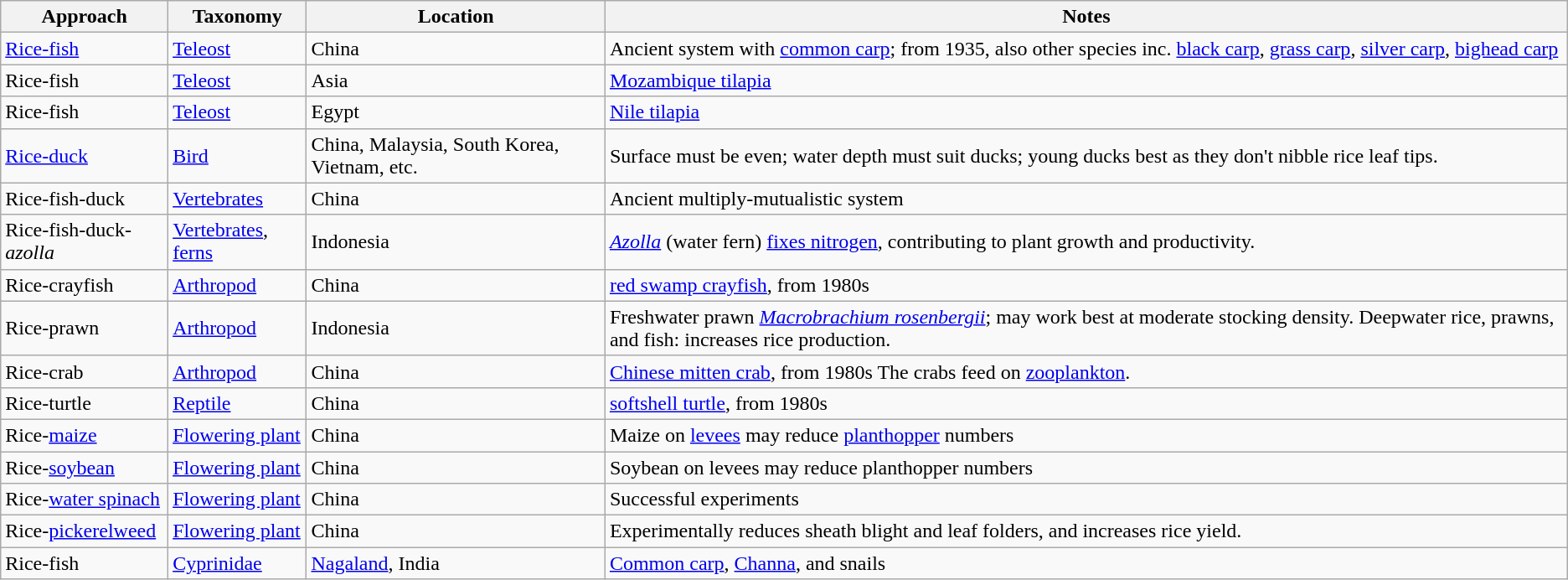<table class="wikitable">
<tr>
<th>Approach</th>
<th>Taxonomy</th>
<th>Location</th>
<th>Notes</th>
</tr>
<tr>
<td><a href='#'>Rice-fish</a></td>
<td><a href='#'>Teleost</a></td>
<td>China</td>
<td>Ancient system with <a href='#'>common carp</a>; from 1935, also other species inc. <a href='#'>black carp</a>, <a href='#'>grass carp</a>, <a href='#'>silver carp</a>, <a href='#'>bighead carp</a></td>
</tr>
<tr>
<td>Rice-fish</td>
<td><a href='#'>Teleost</a></td>
<td>Asia</td>
<td><a href='#'>Mozambique tilapia</a></td>
</tr>
<tr>
<td>Rice-fish</td>
<td><a href='#'>Teleost</a></td>
<td>Egypt</td>
<td><a href='#'>Nile tilapia</a></td>
</tr>
<tr>
<td><a href='#'>Rice-duck</a></td>
<td><a href='#'>Bird</a></td>
<td>China, Malaysia, South Korea, Vietnam, etc.</td>
<td>Surface must be even; water depth must suit ducks; young ducks best as they don't nibble rice leaf tips.</td>
</tr>
<tr>
<td>Rice-fish-duck</td>
<td><a href='#'>Vertebrates</a></td>
<td>China</td>
<td>Ancient multiply-mutualistic system</td>
</tr>
<tr>
<td>Rice-fish-duck-<em>azolla</em></td>
<td><a href='#'>Vertebrates</a>, <a href='#'>ferns</a></td>
<td>Indonesia</td>
<td><em><a href='#'>Azolla</a></em> (water fern) <a href='#'>fixes nitrogen</a>, contributing to plant growth and productivity.</td>
</tr>
<tr>
<td>Rice-crayfish</td>
<td><a href='#'>Arthropod</a></td>
<td>China</td>
<td><a href='#'>red swamp crayfish</a>, from 1980s</td>
</tr>
<tr>
<td>Rice-prawn</td>
<td><a href='#'>Arthropod</a></td>
<td>Indonesia</td>
<td>Freshwater prawn <em><a href='#'>Macrobrachium rosenbergii</a></em>; may work best at moderate stocking density. Deepwater rice, prawns, and fish: increases rice production.</td>
</tr>
<tr>
<td>Rice-crab</td>
<td><a href='#'>Arthropod</a></td>
<td>China</td>
<td><a href='#'>Chinese mitten crab</a>, from 1980s The crabs feed on <a href='#'>zooplankton</a>.</td>
</tr>
<tr>
<td>Rice-turtle</td>
<td><a href='#'>Reptile</a></td>
<td>China</td>
<td><a href='#'>softshell turtle</a>, from 1980s</td>
</tr>
<tr>
<td>Rice-<a href='#'>maize</a></td>
<td><a href='#'>Flowering plant</a></td>
<td>China</td>
<td>Maize on <a href='#'>levees</a> may reduce <a href='#'>planthopper</a> numbers</td>
</tr>
<tr>
<td>Rice-<a href='#'>soybean</a></td>
<td><a href='#'>Flowering plant</a></td>
<td>China</td>
<td>Soybean on levees may reduce planthopper numbers</td>
</tr>
<tr>
<td>Rice‑<a href='#'>water spinach</a></td>
<td><a href='#'>Flowering plant</a></td>
<td>China</td>
<td>Successful experiments</td>
</tr>
<tr>
<td>Rice-<a href='#'>pickerelweed</a></td>
<td><a href='#'>Flowering plant</a></td>
<td>China</td>
<td>Experimentally reduces sheath blight and leaf folders, and increases rice yield.</td>
</tr>
<tr>
<td>Rice-fish</td>
<td><a href='#'>Cyprinidae</a></td>
<td><a href='#'>Nagaland</a>, India</td>
<td><a href='#'>Common carp</a>, <a href='#'>Channa</a>, and snails</td>
</tr>
</table>
